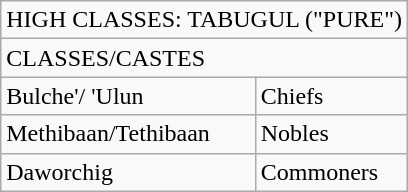<table class="wikitable">
<tr>
<td colspan="2" rowspan="1">HIGH CLASSES: TABUGUL ("PURE")</td>
</tr>
<tr>
<td colspan="2" rowspan="1">CLASSES/CASTES</td>
</tr>
<tr>
<td>Bulche'/ 'Ulun</td>
<td>Chiefs</td>
</tr>
<tr>
<td>Methibaan/Tethibaan</td>
<td>Nobles</td>
</tr>
<tr>
<td>Daworchig</td>
<td>Commoners</td>
</tr>
</table>
